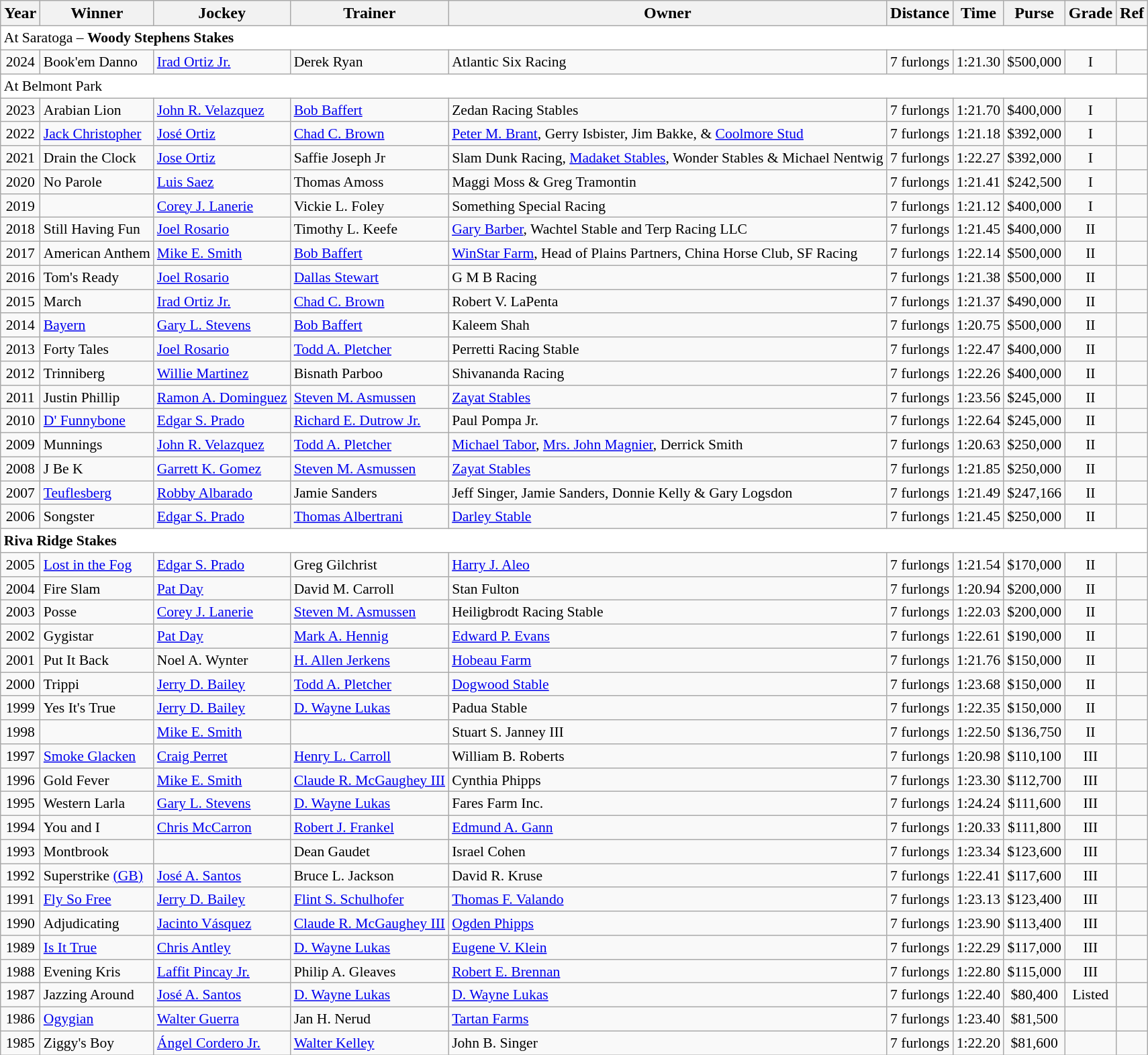<table class="wikitable sortable">
<tr>
<th>Year</th>
<th>Winner</th>
<th>Jockey</th>
<th>Trainer</th>
<th>Owner</th>
<th>Distance</th>
<th>Time</th>
<th>Purse</th>
<th>Grade</th>
<th>Ref</th>
</tr>
<tr style="font-size:90%; background-color:white">
<td align="left" colspan=10>At Saratoga – <strong>Woody Stephens Stakes</strong></td>
</tr>
<tr style="font-size:90%;">
<td align=center>2024</td>
<td>Book'em Danno</td>
<td><a href='#'>Irad Ortiz Jr.</a></td>
<td>Derek Ryan</td>
<td>Atlantic Six Racing</td>
<td align=center>7 furlongs</td>
<td align=center>1:21.30</td>
<td align=center>$500,000</td>
<td align=center>I</td>
<td></td>
</tr>
<tr style="font-size:90%; background-color:white">
<td align="left" colspan=10>At Belmont Park</td>
</tr>
<tr style="font-size:90%;">
<td align=center>2023</td>
<td>Arabian Lion</td>
<td><a href='#'>John R. Velazquez</a></td>
<td><a href='#'>Bob Baffert</a></td>
<td>Zedan Racing Stables</td>
<td align=center>7 furlongs</td>
<td align=center>1:21.70</td>
<td align=center>$400,000</td>
<td align=center>I</td>
<td></td>
</tr>
<tr style="font-size:90%;">
<td align=center>2022</td>
<td><a href='#'>Jack Christopher</a></td>
<td><a href='#'>José Ortiz</a></td>
<td><a href='#'>Chad C. Brown</a></td>
<td><a href='#'>Peter M. Brant</a>, Gerry Isbister, Jim Bakke, & <a href='#'>Coolmore Stud</a></td>
<td align=center>7 furlongs</td>
<td align=center>1:21.18</td>
<td align=center>$392,000</td>
<td align=center>I</td>
<td></td>
</tr>
<tr style="font-size:90%;">
<td align=center>2021</td>
<td>Drain the Clock</td>
<td><a href='#'>Jose Ortiz</a></td>
<td>Saffie Joseph Jr</td>
<td>Slam Dunk Racing, <a href='#'>Madaket Stables</a>, Wonder Stables & Michael Nentwig</td>
<td align=center>7 furlongs</td>
<td align=center>1:22.27</td>
<td align=center>$392,000</td>
<td align=center>I</td>
<td></td>
</tr>
<tr style="font-size:90%;">
<td align=center>2020</td>
<td>No Parole</td>
<td><a href='#'>Luis Saez</a></td>
<td>Thomas Amoss</td>
<td>Maggi Moss & Greg Tramontin</td>
<td align=center>7 furlongs</td>
<td align=center>1:21.41</td>
<td align=center>$242,500</td>
<td align=center>I</td>
<td></td>
</tr>
<tr style="font-size:90%;">
<td align=center>2019</td>
<td></td>
<td><a href='#'>Corey J. Lanerie</a></td>
<td>Vickie L. Foley</td>
<td>Something Special Racing</td>
<td align=center>7 furlongs</td>
<td align=center>1:21.12</td>
<td align=center>$400,000</td>
<td align=center>I</td>
<td></td>
</tr>
<tr style="font-size:90%;">
<td align=center>2018</td>
<td>Still Having Fun</td>
<td><a href='#'>Joel Rosario</a></td>
<td>Timothy L. Keefe</td>
<td><a href='#'>Gary Barber</a>, Wachtel Stable and Terp Racing LLC</td>
<td align=center>7 furlongs</td>
<td align=center>1:21.45</td>
<td align=center>$400,000</td>
<td align=center>II</td>
<td></td>
</tr>
<tr style="font-size:90%;">
<td align=center>2017</td>
<td>American Anthem</td>
<td><a href='#'>Mike E. Smith</a></td>
<td><a href='#'>Bob Baffert</a></td>
<td><a href='#'>WinStar Farm</a>, Head of Plains Partners, China Horse Club, SF Racing</td>
<td align=center>7 furlongs</td>
<td align=center>1:22.14</td>
<td align=center>$500,000</td>
<td align=center>II</td>
<td></td>
</tr>
<tr style="font-size:90%;">
<td align=center>2016</td>
<td>Tom's Ready</td>
<td><a href='#'>Joel Rosario</a></td>
<td><a href='#'>Dallas Stewart</a></td>
<td>G M B Racing</td>
<td align=center>7 furlongs</td>
<td align=center>1:21.38</td>
<td align=center>$500,000</td>
<td align=center>II</td>
<td></td>
</tr>
<tr style="font-size:90%;">
<td align=center>2015</td>
<td>March</td>
<td><a href='#'>Irad Ortiz Jr.</a></td>
<td><a href='#'>Chad C. Brown</a></td>
<td>Robert V. LaPenta</td>
<td align=center>7 furlongs</td>
<td align=center>1:21.37</td>
<td align=center>$490,000</td>
<td align=center>II</td>
<td></td>
</tr>
<tr style="font-size:90%;">
<td align=center>2014</td>
<td><a href='#'>Bayern</a></td>
<td><a href='#'>Gary L. Stevens</a></td>
<td><a href='#'>Bob Baffert</a></td>
<td>Kaleem Shah</td>
<td align=center>7 furlongs</td>
<td align=center>1:20.75</td>
<td align=center>$500,000</td>
<td align=center>II</td>
<td></td>
</tr>
<tr style="font-size:90%;">
<td align=center>2013</td>
<td>Forty Tales</td>
<td><a href='#'>Joel Rosario</a></td>
<td><a href='#'>Todd A. Pletcher</a></td>
<td>Perretti Racing Stable</td>
<td align=center>7 furlongs</td>
<td align=center>1:22.47</td>
<td align=center>$400,000</td>
<td align=center>II</td>
<td></td>
</tr>
<tr style="font-size:90%;">
<td align=center>2012</td>
<td>Trinniberg</td>
<td><a href='#'>Willie Martinez</a></td>
<td>Bisnath Parboo</td>
<td>Shivananda Racing</td>
<td align=center>7 furlongs</td>
<td align=center>1:22.26</td>
<td align=center>$400,000</td>
<td align=center>II</td>
<td></td>
</tr>
<tr style="font-size:90%;">
<td align=center>2011</td>
<td>Justin Phillip</td>
<td><a href='#'>Ramon A. Dominguez</a></td>
<td><a href='#'>Steven M. Asmussen</a></td>
<td><a href='#'>Zayat Stables</a></td>
<td align=center>7 furlongs</td>
<td align=center>1:23.56</td>
<td align=center>$245,000</td>
<td align=center>II</td>
<td></td>
</tr>
<tr style="font-size:90%;">
<td align=center>2010</td>
<td><a href='#'>D' Funnybone</a></td>
<td><a href='#'>Edgar S. Prado</a></td>
<td><a href='#'>Richard E. Dutrow Jr.</a></td>
<td>Paul Pompa Jr.</td>
<td align=center>7 furlongs</td>
<td align=center>1:22.64</td>
<td align=center>$245,000</td>
<td align=center>II</td>
<td></td>
</tr>
<tr style="font-size:90%;">
<td align=center>2009</td>
<td>Munnings</td>
<td><a href='#'>John R. Velazquez</a></td>
<td><a href='#'>Todd A. Pletcher</a></td>
<td><a href='#'>Michael Tabor</a>, <a href='#'>Mrs. John Magnier</a>, Derrick Smith</td>
<td align=center>7 furlongs</td>
<td align=center>1:20.63</td>
<td align=center>$250,000</td>
<td align=center>II</td>
<td></td>
</tr>
<tr style="font-size:90%;">
<td align=center>2008</td>
<td>J Be K</td>
<td><a href='#'>Garrett K. Gomez</a></td>
<td><a href='#'>Steven M. Asmussen</a></td>
<td><a href='#'>Zayat Stables</a></td>
<td align=center>7 furlongs</td>
<td align=center>1:21.85</td>
<td align=center>$250,000</td>
<td align=center>II</td>
<td></td>
</tr>
<tr style="font-size:90%;">
<td align=center>2007</td>
<td><a href='#'>Teuflesberg</a></td>
<td><a href='#'>Robby Albarado</a></td>
<td>Jamie Sanders</td>
<td>Jeff Singer, Jamie Sanders, Donnie Kelly & Gary Logsdon</td>
<td align=center>7 furlongs</td>
<td align=center>1:21.49</td>
<td align=center>$247,166</td>
<td align=center>II</td>
<td></td>
</tr>
<tr style="font-size:90%;">
<td align=center>2006</td>
<td>Songster</td>
<td><a href='#'>Edgar S. Prado</a></td>
<td><a href='#'>Thomas Albertrani</a></td>
<td><a href='#'>Darley Stable</a></td>
<td align=center>7 furlongs</td>
<td align=center>1:21.45</td>
<td align=center>$250,000</td>
<td align=center>II</td>
<td></td>
</tr>
<tr style="font-size:90%; background-color:white">
<td align="left" colspan=10><strong>Riva Ridge Stakes</strong></td>
</tr>
<tr style="font-size:90%;">
<td align=center>2005</td>
<td><a href='#'>Lost in the Fog</a></td>
<td><a href='#'>Edgar S. Prado</a></td>
<td>Greg Gilchrist</td>
<td><a href='#'>Harry J. Aleo</a></td>
<td align=center>7 furlongs</td>
<td align=center>1:21.54</td>
<td align=center>$170,000</td>
<td align=center>II</td>
<td></td>
</tr>
<tr style="font-size:90%;">
<td align=center>2004</td>
<td>Fire Slam</td>
<td><a href='#'>Pat Day</a></td>
<td>David M. Carroll</td>
<td>Stan Fulton</td>
<td align=center>7 furlongs</td>
<td align=center>1:20.94</td>
<td align=center>$200,000</td>
<td align=center>II</td>
<td></td>
</tr>
<tr style="font-size:90%;">
<td align=center>2003</td>
<td>Posse</td>
<td><a href='#'>Corey J. Lanerie</a></td>
<td><a href='#'>Steven M. Asmussen</a></td>
<td>Heiligbrodt Racing Stable</td>
<td align=center>7 furlongs</td>
<td align=center>1:22.03</td>
<td align=center>$200,000</td>
<td align=center>II</td>
<td></td>
</tr>
<tr style="font-size:90%;">
<td align=center>2002</td>
<td>Gygistar</td>
<td><a href='#'>Pat Day</a></td>
<td><a href='#'>Mark A. Hennig</a></td>
<td><a href='#'>Edward P. Evans</a></td>
<td align=center>7 furlongs</td>
<td align=center>1:22.61</td>
<td align=center>$190,000</td>
<td align=center>II</td>
<td></td>
</tr>
<tr style="font-size:90%;">
<td align=center>2001</td>
<td>Put It Back</td>
<td>Noel A. Wynter</td>
<td><a href='#'>H. Allen Jerkens</a></td>
<td><a href='#'>Hobeau Farm</a></td>
<td align=center>7 furlongs</td>
<td align=center>1:21.76</td>
<td align=center>$150,000</td>
<td align=center>II</td>
<td></td>
</tr>
<tr style="font-size:90%;">
<td align=center>2000</td>
<td>Trippi</td>
<td><a href='#'>Jerry D. Bailey</a></td>
<td><a href='#'>Todd A. Pletcher</a></td>
<td><a href='#'>Dogwood Stable</a></td>
<td align=center>7 furlongs</td>
<td align=center>1:23.68</td>
<td align=center>$150,000</td>
<td align=center>II</td>
<td></td>
</tr>
<tr style="font-size:90%;">
<td align=center>1999</td>
<td>Yes It's True</td>
<td><a href='#'>Jerry D. Bailey</a></td>
<td><a href='#'>D. Wayne Lukas</a></td>
<td>Padua Stable</td>
<td align=center>7 furlongs</td>
<td align=center>1:22.35</td>
<td align=center>$150,000</td>
<td align=center>II</td>
<td></td>
</tr>
<tr style="font-size:90%;">
<td align=center>1998</td>
<td></td>
<td><a href='#'>Mike E. Smith</a></td>
<td></td>
<td>Stuart S. Janney III</td>
<td align=center>7 furlongs</td>
<td align=center>1:22.50</td>
<td align=center>$136,750</td>
<td align=center>II</td>
<td></td>
</tr>
<tr style="font-size:90%;">
<td align=center>1997</td>
<td><a href='#'>Smoke Glacken</a></td>
<td><a href='#'>Craig Perret</a></td>
<td><a href='#'>Henry L. Carroll</a></td>
<td>William B. Roberts</td>
<td align=center>7 furlongs</td>
<td align=center>1:20.98</td>
<td align=center>$110,100</td>
<td align=center>III</td>
<td></td>
</tr>
<tr style="font-size:90%;">
<td align=center>1996</td>
<td>Gold Fever</td>
<td><a href='#'>Mike E. Smith</a></td>
<td><a href='#'>Claude R. McGaughey III</a></td>
<td>Cynthia Phipps</td>
<td align=center>7 furlongs</td>
<td align=center>1:23.30</td>
<td align=center>$112,700</td>
<td align=center>III</td>
<td></td>
</tr>
<tr style="font-size:90%;">
<td align=center>1995</td>
<td>Western Larla</td>
<td><a href='#'>Gary L. Stevens</a></td>
<td><a href='#'>D. Wayne Lukas</a></td>
<td>Fares Farm Inc.</td>
<td align=center>7 furlongs</td>
<td align=center>1:24.24</td>
<td align=center>$111,600</td>
<td align=center>III</td>
<td></td>
</tr>
<tr style="font-size:90%;">
<td align=center>1994</td>
<td>You and I</td>
<td><a href='#'>Chris McCarron</a></td>
<td><a href='#'>Robert J. Frankel</a></td>
<td><a href='#'>Edmund A. Gann</a></td>
<td align=center>7 furlongs</td>
<td align=center>1:20.33</td>
<td align=center>$111,800</td>
<td align=center>III</td>
<td></td>
</tr>
<tr style="font-size:90%;">
<td align=center>1993</td>
<td>Montbrook</td>
<td></td>
<td>Dean Gaudet</td>
<td>Israel Cohen</td>
<td align=center>7 furlongs</td>
<td align=center>1:23.34</td>
<td align=center>$123,600</td>
<td align=center>III</td>
<td></td>
</tr>
<tr style="font-size:90%;">
<td align=center>1992</td>
<td>Superstrike <a href='#'>(GB)</a></td>
<td><a href='#'>José A. Santos</a></td>
<td>Bruce L. Jackson</td>
<td>David R. Kruse</td>
<td align=center>7 furlongs</td>
<td align=center>1:22.41</td>
<td align=center>$117,600</td>
<td align=center>III</td>
<td></td>
</tr>
<tr style="font-size:90%;">
<td align=center>1991</td>
<td><a href='#'>Fly So Free</a></td>
<td><a href='#'>Jerry D. Bailey</a></td>
<td><a href='#'>Flint S. Schulhofer</a></td>
<td><a href='#'>Thomas F. Valando</a></td>
<td align=center>7 furlongs</td>
<td align=center>1:23.13</td>
<td align=center>$123,400</td>
<td align=center>III</td>
<td></td>
</tr>
<tr style="font-size:90%;">
<td align=center>1990</td>
<td>Adjudicating</td>
<td><a href='#'>Jacinto Vásquez</a></td>
<td><a href='#'>Claude R. McGaughey III</a></td>
<td><a href='#'>Ogden Phipps</a></td>
<td align=center>7 furlongs</td>
<td align=center>1:23.90</td>
<td align=center>$113,400</td>
<td align=center>III</td>
<td></td>
</tr>
<tr style="font-size:90%;">
<td align=center>1989</td>
<td><a href='#'>Is It True</a></td>
<td><a href='#'>Chris Antley</a></td>
<td><a href='#'>D. Wayne Lukas</a></td>
<td><a href='#'>Eugene V. Klein</a></td>
<td align=center>7 furlongs</td>
<td align=center>1:22.29</td>
<td align=center>$117,000</td>
<td align=center>III</td>
<td></td>
</tr>
<tr style="font-size:90%;">
<td align=center>1988</td>
<td>Evening Kris</td>
<td><a href='#'>Laffit Pincay Jr.</a></td>
<td>Philip A. Gleaves</td>
<td><a href='#'>Robert E. Brennan</a></td>
<td align=center>7 furlongs</td>
<td align=center>1:22.80</td>
<td align=center>$115,000</td>
<td align=center>III</td>
<td></td>
</tr>
<tr style="font-size:90%;">
<td align=center>1987</td>
<td>Jazzing Around</td>
<td><a href='#'>José A. Santos</a></td>
<td><a href='#'>D. Wayne Lukas</a></td>
<td><a href='#'>D. Wayne Lukas</a></td>
<td align=center>7 furlongs</td>
<td align=center>1:22.40</td>
<td align=center>$80,400</td>
<td align=center>Listed</td>
<td></td>
</tr>
<tr style="font-size:90%;">
<td align=center>1986</td>
<td><a href='#'>Ogygian</a></td>
<td><a href='#'>Walter Guerra</a></td>
<td>Jan H. Nerud</td>
<td><a href='#'>Tartan Farms</a></td>
<td align=center>7 furlongs</td>
<td align=center>1:23.40</td>
<td align=center>$81,500</td>
<td align=center></td>
<td></td>
</tr>
<tr style="font-size:90%;">
<td align=center>1985</td>
<td>Ziggy's Boy</td>
<td><a href='#'>Ángel Cordero Jr.</a></td>
<td><a href='#'>Walter Kelley</a></td>
<td>John B. Singer</td>
<td align=center>7 furlongs</td>
<td align=center>1:22.20</td>
<td align=center>$81,600</td>
<td align=center></td>
<td></td>
</tr>
</table>
